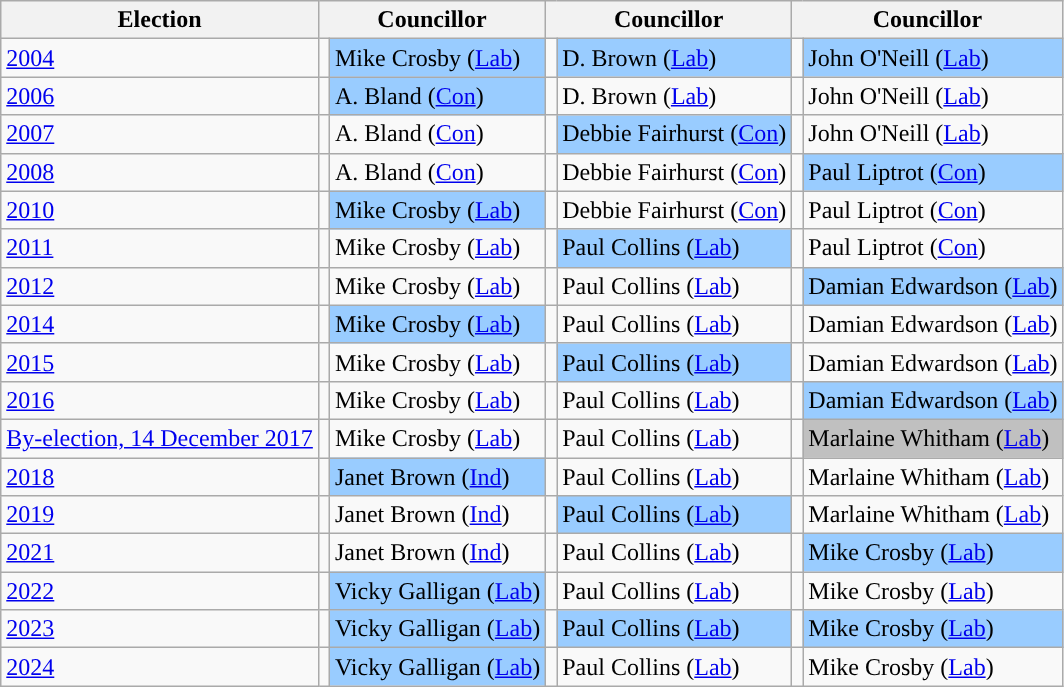<table class="wikitable">
<tr>
<th>Election</th>
<th colspan="2">Councillor</th>
<th colspan="2">Councillor</th>
<th colspan="2">Councillor</th>
</tr>
<tr>
<td><a href='#'>2004</a></td>
<td style="background-color: "></td>
<td bgcolor="#99CCFF">Mike Crosby (<a href='#'>Lab</a>)</td>
<td style="background-color: "></td>
<td bgcolor="#99CCFF">D. Brown (<a href='#'>Lab</a>)</td>
<td style="background-color: "></td>
<td bgcolor="#99CCFF">John O'Neill (<a href='#'>Lab</a>)</td>
</tr>
<tr>
<td><a href='#'>2006</a></td>
<td style="background-color: "></td>
<td bgcolor="#99CCFF">A. Bland (<a href='#'>Con</a>)</td>
<td style="background-color: "></td>
<td>D. Brown (<a href='#'>Lab</a>)</td>
<td style="background-color: "></td>
<td>John O'Neill (<a href='#'>Lab</a>)</td>
</tr>
<tr>
<td><a href='#'>2007</a></td>
<td style="background-color: "></td>
<td>A. Bland (<a href='#'>Con</a>)</td>
<td style="background-color: "></td>
<td bgcolor="#99CCFF">Debbie Fairhurst (<a href='#'>Con</a>)</td>
<td style="background-color: "></td>
<td>John O'Neill (<a href='#'>Lab</a>)</td>
</tr>
<tr>
<td><a href='#'>2008</a></td>
<td style="background-color: "></td>
<td>A. Bland (<a href='#'>Con</a>)</td>
<td style="background-color: "></td>
<td>Debbie Fairhurst (<a href='#'>Con</a>)</td>
<td style="background-color: "></td>
<td bgcolor="#99CCFF">Paul Liptrot (<a href='#'>Con</a>)</td>
</tr>
<tr>
<td><a href='#'>2010</a></td>
<td style="background-color: "></td>
<td bgcolor="#99CCFF">Mike Crosby (<a href='#'>Lab</a>)</td>
<td style="background-color: "></td>
<td>Debbie Fairhurst (<a href='#'>Con</a>)</td>
<td style="background-color: "></td>
<td>Paul Liptrot (<a href='#'>Con</a>)</td>
</tr>
<tr>
<td><a href='#'>2011</a></td>
<td style="background-color: "></td>
<td>Mike Crosby (<a href='#'>Lab</a>)</td>
<td style="background-color: "></td>
<td bgcolor="#99CCFF">Paul Collins (<a href='#'>Lab</a>)</td>
<td style="background-color: "></td>
<td>Paul Liptrot (<a href='#'>Con</a>)</td>
</tr>
<tr>
<td><a href='#'>2012</a></td>
<td style="background-color: "></td>
<td>Mike Crosby (<a href='#'>Lab</a>)</td>
<td style="background-color: "></td>
<td>Paul Collins (<a href='#'>Lab</a>)</td>
<td style="background-color: "></td>
<td bgcolor="#99CCFF">Damian Edwardson (<a href='#'>Lab</a>)</td>
</tr>
<tr>
<td><a href='#'>2014</a></td>
<td style="background-color: "></td>
<td bgcolor="#99CCFF">Mike Crosby (<a href='#'>Lab</a>)</td>
<td style="background-color: "></td>
<td>Paul Collins (<a href='#'>Lab</a>)</td>
<td style="background-color: "></td>
<td>Damian Edwardson (<a href='#'>Lab</a>)</td>
</tr>
<tr>
<td><a href='#'>2015</a></td>
<td style="background-color: "></td>
<td>Mike Crosby (<a href='#'>Lab</a>)</td>
<td style="background-color: "></td>
<td bgcolor="#99CCFF">Paul Collins (<a href='#'>Lab</a>)</td>
<td style="background-color: "></td>
<td>Damian Edwardson (<a href='#'>Lab</a>)</td>
</tr>
<tr>
<td><a href='#'>2016</a></td>
<td style="background-color: "></td>
<td>Mike Crosby (<a href='#'>Lab</a>)</td>
<td style="background-color: "></td>
<td>Paul Collins (<a href='#'>Lab</a>)</td>
<td style="background-color: "></td>
<td bgcolor="#99CCFF">Damian Edwardson (<a href='#'>Lab</a>)</td>
</tr>
<tr>
<td><a href='#'>By-election, 14 December 2017</a></td>
<td style="background-color: "></td>
<td>Mike Crosby (<a href='#'>Lab</a>)</td>
<td style="background-color: "></td>
<td>Paul Collins (<a href='#'>Lab</a>)</td>
<td style="background-color: "></td>
<td bgcolor="#C0C0C0">Marlaine Whitham (<a href='#'>Lab</a>)</td>
</tr>
<tr>
<td><a href='#'>2018</a></td>
<td style="background-color: "></td>
<td bgcolor="#99CCFF">Janet Brown (<a href='#'>Ind</a>)</td>
<td style="background-color: "></td>
<td>Paul Collins (<a href='#'>Lab</a>)</td>
<td style="background-color: "></td>
<td>Marlaine Whitham (<a href='#'>Lab</a>)</td>
</tr>
<tr>
<td><a href='#'>2019</a></td>
<td style="background-color: "></td>
<td>Janet Brown (<a href='#'>Ind</a>)</td>
<td style="background-color: "></td>
<td bgcolor="#99CCFF">Paul Collins (<a href='#'>Lab</a>)</td>
<td style="background-color: "></td>
<td>Marlaine Whitham (<a href='#'>Lab</a>)</td>
</tr>
<tr>
<td><a href='#'>2021</a></td>
<td style="background-color: "></td>
<td>Janet Brown (<a href='#'>Ind</a>)</td>
<td style="background-color: "></td>
<td>Paul Collins (<a href='#'>Lab</a>)</td>
<td style="background-color: "></td>
<td bgcolor="#99CCFF">Mike Crosby (<a href='#'>Lab</a>)</td>
</tr>
<tr>
<td><a href='#'>2022</a></td>
<td style="background-color: "></td>
<td bgcolor="#99CCFF">Vicky Galligan (<a href='#'>Lab</a>)</td>
<td style="background-color: "></td>
<td>Paul Collins (<a href='#'>Lab</a>)</td>
<td style="background-color: "></td>
<td>Mike Crosby (<a href='#'>Lab</a>)</td>
</tr>
<tr>
<td><a href='#'>2023</a></td>
<td style="background-color: "></td>
<td bgcolor="#99CCFF">Vicky Galligan (<a href='#'>Lab</a>)</td>
<td style="background-color: "></td>
<td bgcolor="#99CCFF">Paul Collins (<a href='#'>Lab</a>)</td>
<td style="background-color: "></td>
<td bgcolor="#99CCFF">Mike Crosby (<a href='#'>Lab</a>)</td>
</tr>
<tr>
<td><a href='#'>2024</a></td>
<td style="background-color: "></td>
<td bgcolor="#99CCFF">Vicky Galligan (<a href='#'>Lab</a>)</td>
<td style="background-color: "></td>
<td>Paul Collins (<a href='#'>Lab</a>)</td>
<td style="background-color: "></td>
<td>Mike Crosby (<a href='#'>Lab</a>)</td>
</tr>
</table>
